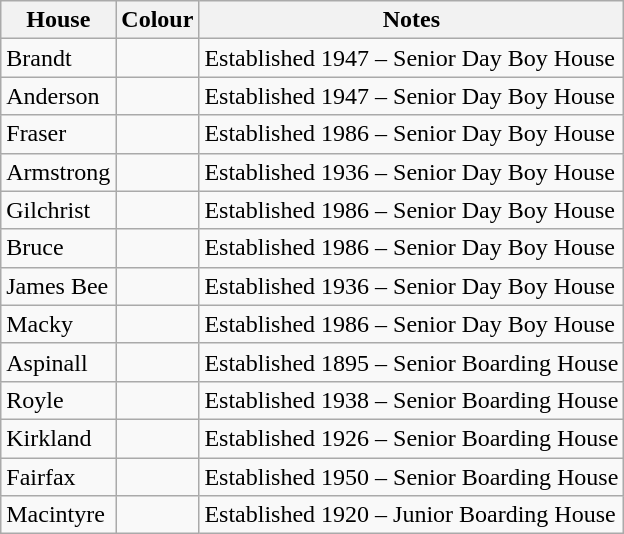<table class="wikitable">
<tr>
<th>House</th>
<th>Colour</th>
<th>Notes</th>
</tr>
<tr>
<td>Brandt</td>
<td> </td>
<td>Established 1947 – Senior Day Boy House</td>
</tr>
<tr>
<td>Anderson</td>
<td> </td>
<td>Established 1947 – Senior Day Boy House</td>
</tr>
<tr>
<td>Fraser</td>
<td> </td>
<td>Established 1986 – Senior Day Boy House</td>
</tr>
<tr>
<td>Armstrong</td>
<td> </td>
<td>Established 1936 – Senior Day Boy House</td>
</tr>
<tr>
<td>Gilchrist</td>
<td> </td>
<td>Established 1986 – Senior Day Boy House</td>
</tr>
<tr>
<td>Bruce</td>
<td> </td>
<td>Established 1986 – Senior Day Boy House</td>
</tr>
<tr>
<td>James Bee</td>
<td> </td>
<td>Established 1936 – Senior Day Boy House</td>
</tr>
<tr>
<td>Macky</td>
<td> </td>
<td>Established 1986 – Senior Day Boy House</td>
</tr>
<tr>
<td>Aspinall</td>
<td>  </td>
<td>Established 1895 – Senior Boarding House</td>
</tr>
<tr>
<td>Royle</td>
<td> </td>
<td>Established 1938 – Senior Boarding House</td>
</tr>
<tr>
<td>Kirkland</td>
<td> </td>
<td>Established 1926 – Senior Boarding House</td>
</tr>
<tr>
<td>Fairfax</td>
<td> </td>
<td>Established 1950 – Senior Boarding House</td>
</tr>
<tr>
<td>Macintyre</td>
<td> </td>
<td>Established 1920 – Junior Boarding House</td>
</tr>
</table>
